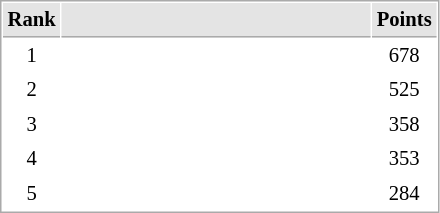<table cellspacing="1" cellpadding="3" style="border:1px solid #AAAAAA;font-size:86%">
<tr bgcolor="#E4E4E4">
<th style="border-bottom:1px solid #AAAAAA" width=10>Rank</th>
<th style="border-bottom:1px solid #AAAAAA" width=200></th>
<th style="border-bottom:1px solid #AAAAAA" width=20>Points</th>
</tr>
<tr>
<td style="text-align:center;">1</td>
<td></td>
<td align=center>678</td>
</tr>
<tr>
<td style="text-align:center;">2</td>
<td></td>
<td align=center>525</td>
</tr>
<tr>
<td style="text-align:center;">3</td>
<td></td>
<td align=center>358</td>
</tr>
<tr>
<td style="text-align:center;">4</td>
<td></td>
<td align=center>353</td>
</tr>
<tr>
<td style="text-align:center;">5</td>
<td></td>
<td align=center>284</td>
</tr>
</table>
